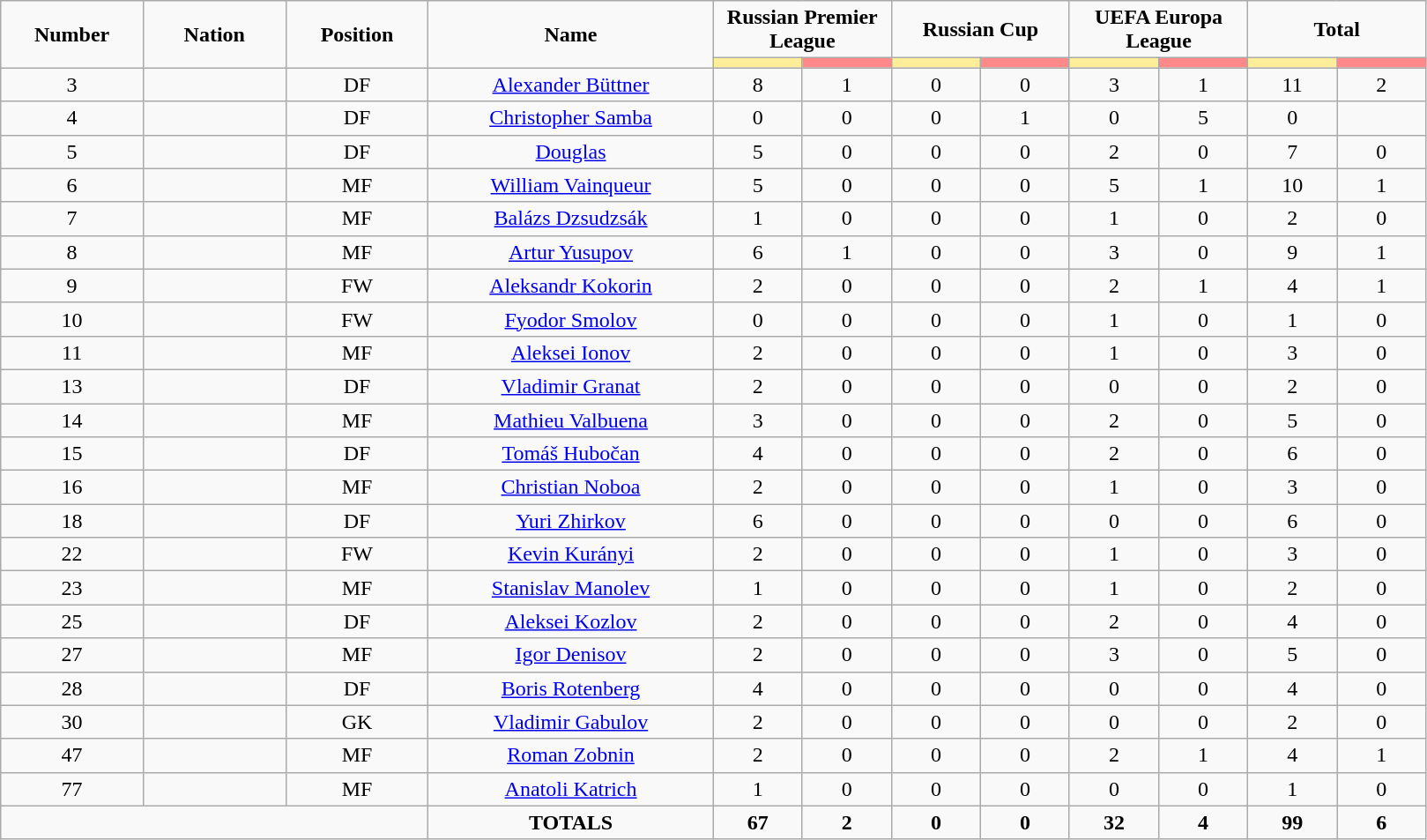<table class="wikitable" style="font-size: 100%; text-align: center;">
<tr>
<td rowspan="2" width="10%" align="center"><strong>Number</strong></td>
<td rowspan="2" width="10%" align="center"><strong>Nation</strong></td>
<td rowspan="2" width="10%" align="center"><strong>Position</strong></td>
<td rowspan="2" width="20%" align="center"><strong>Name</strong></td>
<td colspan="2" align="center"><strong>Russian Premier League</strong></td>
<td colspan="2" align="center"><strong>Russian Cup</strong></td>
<td colspan="2" align="center"><strong>UEFA Europa League</strong></td>
<td colspan="2" align="center"><strong>Total</strong></td>
</tr>
<tr>
<th width=60 style="background: #FFEE99"></th>
<th width=60 style="background: #FF8888"></th>
<th width=60 style="background: #FFEE99"></th>
<th width=60 style="background: #FF8888"></th>
<th width=60 style="background: #FFEE99"></th>
<th width=60 style="background: #FF8888"></th>
<th width=60 style="background: #FFEE99"></th>
<th width=60 style="background: #FF8888"></th>
</tr>
<tr>
<td>3</td>
<td></td>
<td>DF</td>
<td><a href='#'>Alexander Büttner</a></td>
<td>8</td>
<td>1</td>
<td>0</td>
<td>0</td>
<td>3</td>
<td>1</td>
<td>11</td>
<td>2</td>
</tr>
<tr>
<td>4</td>
<td></td>
<td>DF</td>
<td><a href='#'>Christopher Samba</a></td>
<td 4>0</td>
<td>0</td>
<td>0</td>
<td>1</td>
<td>0</td>
<td>5</td>
<td>0</td>
</tr>
<tr>
<td>5</td>
<td></td>
<td>DF</td>
<td><a href='#'>Douglas</a></td>
<td>5</td>
<td>0</td>
<td>0</td>
<td>0</td>
<td>2</td>
<td>0</td>
<td>7</td>
<td>0</td>
</tr>
<tr>
<td>6</td>
<td></td>
<td>MF</td>
<td><a href='#'>William Vainqueur</a></td>
<td>5</td>
<td>0</td>
<td>0</td>
<td>0</td>
<td>5</td>
<td>1</td>
<td>10</td>
<td>1</td>
</tr>
<tr>
<td>7</td>
<td></td>
<td>MF</td>
<td><a href='#'>Balázs Dzsudzsák</a></td>
<td>1</td>
<td>0</td>
<td>0</td>
<td>0</td>
<td>1</td>
<td>0</td>
<td>2</td>
<td>0</td>
</tr>
<tr>
<td>8</td>
<td></td>
<td>MF</td>
<td><a href='#'>Artur Yusupov</a></td>
<td>6</td>
<td>1</td>
<td>0</td>
<td>0</td>
<td>3</td>
<td>0</td>
<td>9</td>
<td>1</td>
</tr>
<tr>
<td>9</td>
<td></td>
<td>FW</td>
<td><a href='#'>Aleksandr Kokorin</a></td>
<td>2</td>
<td>0</td>
<td>0</td>
<td>0</td>
<td>2</td>
<td>1</td>
<td>4</td>
<td>1</td>
</tr>
<tr>
<td>10</td>
<td></td>
<td>FW</td>
<td><a href='#'>Fyodor Smolov</a></td>
<td>0</td>
<td>0</td>
<td>0</td>
<td>0</td>
<td>1</td>
<td>0</td>
<td>1</td>
<td>0</td>
</tr>
<tr>
<td>11</td>
<td></td>
<td>MF</td>
<td><a href='#'>Aleksei Ionov</a></td>
<td>2</td>
<td>0</td>
<td>0</td>
<td>0</td>
<td>1</td>
<td>0</td>
<td>3</td>
<td>0</td>
</tr>
<tr>
<td>13</td>
<td></td>
<td>DF</td>
<td><a href='#'>Vladimir Granat</a></td>
<td>2</td>
<td>0</td>
<td>0</td>
<td>0</td>
<td>0</td>
<td>0</td>
<td>2</td>
<td>0</td>
</tr>
<tr>
<td>14</td>
<td></td>
<td>MF</td>
<td><a href='#'>Mathieu Valbuena</a></td>
<td>3</td>
<td>0</td>
<td>0</td>
<td>0</td>
<td>2</td>
<td>0</td>
<td>5</td>
<td>0</td>
</tr>
<tr>
<td>15</td>
<td></td>
<td>DF</td>
<td><a href='#'>Tomáš Hubočan</a></td>
<td>4</td>
<td>0</td>
<td>0</td>
<td>0</td>
<td>2</td>
<td>0</td>
<td>6</td>
<td>0</td>
</tr>
<tr>
<td>16</td>
<td></td>
<td>MF</td>
<td><a href='#'>Christian Noboa</a></td>
<td>2</td>
<td>0</td>
<td>0</td>
<td>0</td>
<td>1</td>
<td>0</td>
<td>3</td>
<td>0</td>
</tr>
<tr>
<td>18</td>
<td></td>
<td>DF</td>
<td><a href='#'>Yuri Zhirkov</a></td>
<td>6</td>
<td>0</td>
<td>0</td>
<td>0</td>
<td>0</td>
<td>0</td>
<td>6</td>
<td>0</td>
</tr>
<tr>
<td>22</td>
<td></td>
<td>FW</td>
<td><a href='#'>Kevin Kurányi</a></td>
<td>2</td>
<td>0</td>
<td>0</td>
<td>0</td>
<td>1</td>
<td>0</td>
<td>3</td>
<td>0</td>
</tr>
<tr>
<td>23</td>
<td></td>
<td>MF</td>
<td><a href='#'>Stanislav Manolev</a></td>
<td>1</td>
<td>0</td>
<td>0</td>
<td>0</td>
<td>1</td>
<td>0</td>
<td>2</td>
<td>0</td>
</tr>
<tr>
<td>25</td>
<td></td>
<td>DF</td>
<td><a href='#'>Aleksei Kozlov</a></td>
<td>2</td>
<td>0</td>
<td>0</td>
<td>0</td>
<td>2</td>
<td>0</td>
<td>4</td>
<td>0</td>
</tr>
<tr>
<td>27</td>
<td></td>
<td>MF</td>
<td><a href='#'>Igor Denisov</a></td>
<td>2</td>
<td>0</td>
<td>0</td>
<td>0</td>
<td>3</td>
<td>0</td>
<td>5</td>
<td>0</td>
</tr>
<tr>
<td>28</td>
<td></td>
<td>DF</td>
<td><a href='#'>Boris Rotenberg</a></td>
<td>4</td>
<td>0</td>
<td>0</td>
<td>0</td>
<td>0</td>
<td>0</td>
<td>4</td>
<td>0</td>
</tr>
<tr>
<td>30</td>
<td></td>
<td>GK</td>
<td><a href='#'>Vladimir Gabulov</a></td>
<td>2</td>
<td>0</td>
<td>0</td>
<td>0</td>
<td>0</td>
<td>0</td>
<td>2</td>
<td>0</td>
</tr>
<tr>
<td>47</td>
<td></td>
<td>MF</td>
<td><a href='#'>Roman Zobnin</a></td>
<td>2</td>
<td>0</td>
<td>0</td>
<td>0</td>
<td>2</td>
<td>1</td>
<td>4</td>
<td>1</td>
</tr>
<tr>
<td>77</td>
<td></td>
<td>MF</td>
<td><a href='#'>Anatoli Katrich</a></td>
<td>1</td>
<td>0</td>
<td>0</td>
<td>0</td>
<td>0</td>
<td>0</td>
<td>1</td>
<td>0</td>
</tr>
<tr>
<td colspan="3"></td>
<td><strong>TOTALS</strong></td>
<td><strong>67</strong></td>
<td><strong>2</strong></td>
<td><strong>0</strong></td>
<td><strong>0</strong></td>
<td><strong>32</strong></td>
<td><strong>4</strong></td>
<td><strong>99</strong></td>
<td><strong>6</strong></td>
</tr>
</table>
